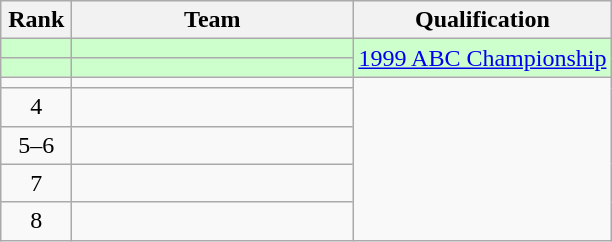<table class=wikitable style="text-align:center;">
<tr>
<th width=40>Rank</th>
<th width=180>Team</th>
<th>Qualification</th>
</tr>
<tr bgcolor="#ccffcc">
<td></td>
<td align=left></td>
<td rowspan=2><a href='#'>1999 ABC Championship</a></td>
</tr>
<tr bgcolor="#ccffcc">
<td></td>
<td align=left></td>
</tr>
<tr>
<td></td>
<td align=left></td>
<td rowspan=6></td>
</tr>
<tr>
<td>4</td>
<td align=left></td>
</tr>
<tr>
<td>5–6</td>
<td align=left><br></td>
</tr>
<tr>
<td>7</td>
<td align=left></td>
</tr>
<tr>
<td>8</td>
<td align=left></td>
</tr>
</table>
